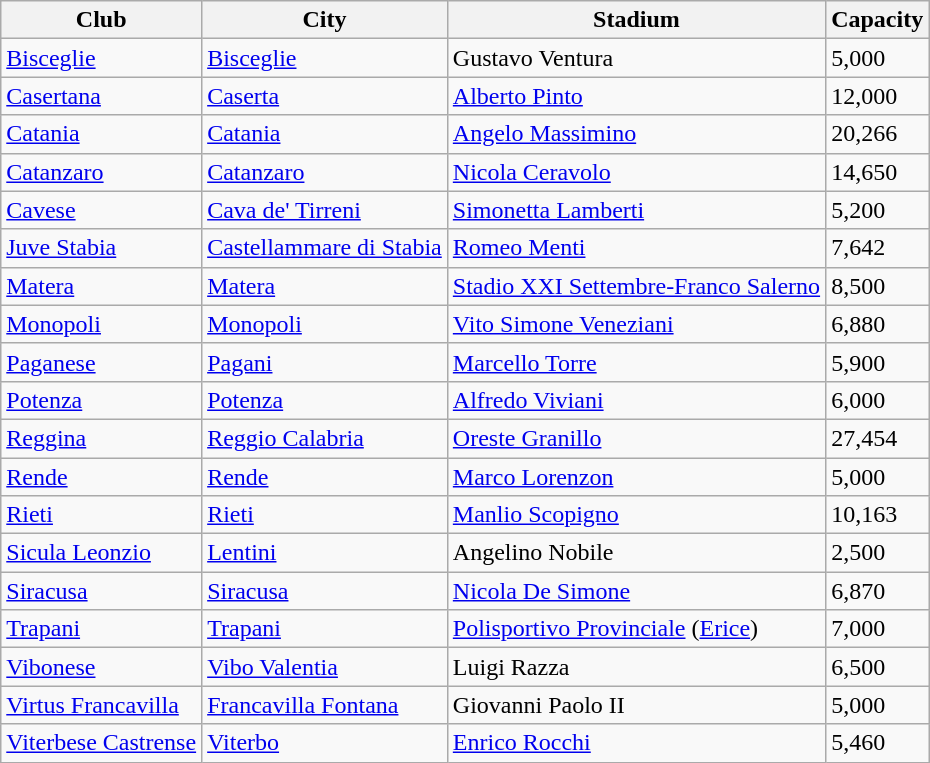<table class="wikitable sortable">
<tr>
<th>Club</th>
<th>City</th>
<th>Stadium</th>
<th>Capacity</th>
</tr>
<tr>
<td><a href='#'>Bisceglie</a></td>
<td><a href='#'>Bisceglie</a></td>
<td>Gustavo Ventura</td>
<td>5,000</td>
</tr>
<tr>
<td><a href='#'>Casertana</a></td>
<td><a href='#'>Caserta</a></td>
<td><a href='#'>Alberto Pinto</a></td>
<td>12,000</td>
</tr>
<tr>
<td><a href='#'>Catania</a></td>
<td><a href='#'>Catania</a></td>
<td><a href='#'>Angelo Massimino</a></td>
<td>20,266</td>
</tr>
<tr>
<td><a href='#'>Catanzaro</a></td>
<td><a href='#'>Catanzaro</a></td>
<td><a href='#'>Nicola Ceravolo</a></td>
<td>14,650</td>
</tr>
<tr>
<td><a href='#'>Cavese</a></td>
<td><a href='#'>Cava de' Tirreni</a></td>
<td><a href='#'>Simonetta Lamberti</a></td>
<td>5,200</td>
</tr>
<tr>
<td><a href='#'>Juve Stabia</a></td>
<td><a href='#'>Castellammare di Stabia</a></td>
<td><a href='#'>Romeo Menti</a></td>
<td>7,642</td>
</tr>
<tr>
<td><a href='#'>Matera</a></td>
<td><a href='#'>Matera</a></td>
<td><a href='#'>Stadio XXI Settembre-Franco Salerno</a></td>
<td>8,500</td>
</tr>
<tr>
<td><a href='#'>Monopoli</a></td>
<td><a href='#'>Monopoli</a></td>
<td><a href='#'>Vito Simone Veneziani</a></td>
<td>6,880</td>
</tr>
<tr>
<td><a href='#'>Paganese</a></td>
<td><a href='#'>Pagani</a></td>
<td><a href='#'>Marcello Torre</a></td>
<td>5,900</td>
</tr>
<tr>
<td><a href='#'>Potenza</a></td>
<td><a href='#'>Potenza</a></td>
<td><a href='#'>Alfredo Viviani</a></td>
<td>6,000</td>
</tr>
<tr>
<td><a href='#'>Reggina</a></td>
<td><a href='#'>Reggio Calabria</a></td>
<td><a href='#'>Oreste Granillo</a></td>
<td>27,454</td>
</tr>
<tr>
<td><a href='#'>Rende</a></td>
<td><a href='#'>Rende</a></td>
<td><a href='#'>Marco Lorenzon</a></td>
<td>5,000</td>
</tr>
<tr>
<td><a href='#'>Rieti</a></td>
<td><a href='#'>Rieti</a></td>
<td><a href='#'>Manlio Scopigno</a></td>
<td>10,163</td>
</tr>
<tr>
<td><a href='#'>Sicula Leonzio</a></td>
<td><a href='#'>Lentini</a></td>
<td>Angelino Nobile</td>
<td>2,500</td>
</tr>
<tr>
<td><a href='#'>Siracusa</a></td>
<td><a href='#'>Siracusa</a></td>
<td><a href='#'>Nicola De Simone</a></td>
<td>6,870</td>
</tr>
<tr>
<td><a href='#'>Trapani</a></td>
<td><a href='#'>Trapani</a></td>
<td><a href='#'>Polisportivo Provinciale</a> (<a href='#'>Erice</a>)</td>
<td>7,000</td>
</tr>
<tr>
<td><a href='#'>Vibonese</a></td>
<td><a href='#'>Vibo Valentia</a></td>
<td>Luigi Razza</td>
<td>6,500</td>
</tr>
<tr>
<td><a href='#'>Virtus Francavilla</a></td>
<td><a href='#'>Francavilla Fontana</a></td>
<td>Giovanni Paolo II</td>
<td>5,000</td>
</tr>
<tr>
<td><a href='#'>Viterbese Castrense</a></td>
<td><a href='#'>Viterbo</a></td>
<td><a href='#'>Enrico Rocchi</a></td>
<td>5,460</td>
</tr>
</table>
